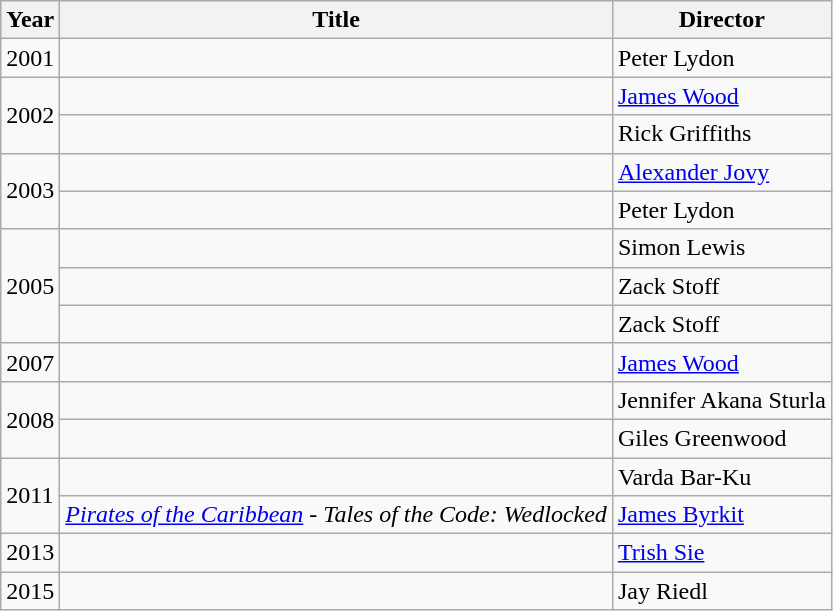<table class="wikitable">
<tr>
<th>Year</th>
<th>Title</th>
<th>Director</th>
</tr>
<tr>
<td>2001</td>
<td></td>
<td>Peter Lydon</td>
</tr>
<tr>
<td rowspan=2>2002</td>
<td></td>
<td><a href='#'>James Wood</a></td>
</tr>
<tr>
<td></td>
<td>Rick Griffiths</td>
</tr>
<tr>
<td rowspan=2>2003</td>
<td></td>
<td><a href='#'>Alexander Jovy</a></td>
</tr>
<tr>
<td></td>
<td>Peter Lydon</td>
</tr>
<tr>
<td rowspan=3>2005</td>
<td></td>
<td>Simon Lewis</td>
</tr>
<tr>
<td></td>
<td>Zack Stoff</td>
</tr>
<tr>
<td></td>
<td>Zack Stoff</td>
</tr>
<tr>
<td>2007</td>
<td></td>
<td><a href='#'>James Wood</a></td>
</tr>
<tr>
<td rowspan=2>2008</td>
<td></td>
<td>Jennifer Akana Sturla</td>
</tr>
<tr>
<td></td>
<td>Giles Greenwood</td>
</tr>
<tr>
<td rowspan=2>2011</td>
<td></td>
<td>Varda Bar-Ku</td>
</tr>
<tr>
<td><em><a href='#'>Pirates of the Caribbean</a> - Tales of the Code: Wedlocked</em></td>
<td><a href='#'>James Byrkit</a></td>
</tr>
<tr>
<td>2013</td>
<td></td>
<td><a href='#'>Trish Sie</a></td>
</tr>
<tr>
<td>2015</td>
<td></td>
<td>Jay Riedl</td>
</tr>
</table>
